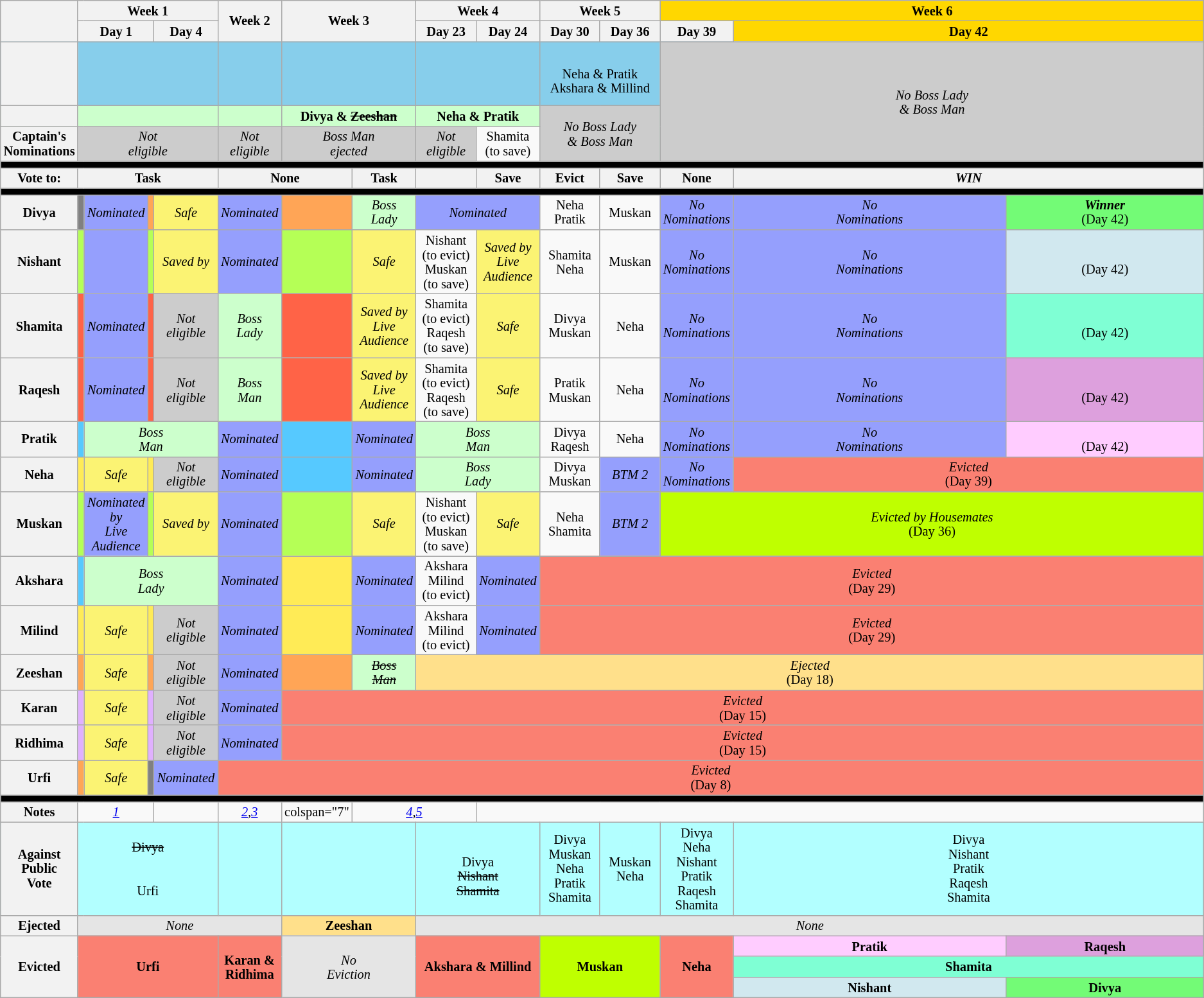<table class="wikitable" style="text-align:center; font-size:85%; line-height:15px;">
<tr>
<th rowspan="2" style="width: 5%;"></th>
<th colspan="4" style="width: 5%;">Week 1</th>
<th rowspan="2" style="width: 5%;">Week 2</th>
<th colspan="2" rowspan="2" style="width: 5%;">Week 3</th>
<th colspan="2" style="width: 5%;">Week 4</th>
<th colspan="2" style="width: 5%;">Week 5</th>
<th colspan="3" style="background:#FFD700">Week 6</th>
</tr>
<tr>
<th colspan="3" style="width: 5%;">Day 1</th>
<th>Day 4</th>
<th style="width: 5%;">Day 23</th>
<th style="width: 5%;">Day 24</th>
<th style="width: 5%;">Day 30</th>
<th style="width: 5%;">Day 36</th>
<th style="width: 5%;">Day 39</th>
<th colspan="2" style="background:#FFD700">Day 42</th>
</tr>
<tr style="background:#87CEEB;" |>
<th></th>
<td colspan="4"><br></td>
<td><br><br></td>
<td colspan="2"><br><br><br><br></td>
<td colspan=2><br></td>
<td colspan="2"><br>Neha & Pratik<br>Akshara & Millind</td>
<td colspan="3" rowspan="3" bgcolor="#ccc"><em>No Boss Lady<br> & Boss Man</em></td>
</tr>
<tr style="background:#cfc;">
<th><br></th>
<td colspan="4"></td>
<td></td>
<td colspan="2"><strong>Divya & <s>Zeeshan</s> </strong></td>
<td colspan=2><strong>Neha & Pratik</strong></td>
<td colspan="2" rowspan="2" bgcolor=#ccc><em>No Boss Lady <br>& Boss Man</em></td>
</tr>
<tr>
<th>Captain's<br>Nominations</th>
<td colspan="4" style="background:#ccc;"><em>Not<br>eligible</em></td>
<td style="background:#ccc;"><em>Not<br> eligible</em></td>
<td colspan="2" style="background:#ccc;"><em>Boss Man<br>ejected</em></td>
<td style="background:#ccc;"><em>Not <br>eligible</em></td>
<td>Shamita<br>(to save)</td>
</tr>
<tr>
<td colspan="15" style="background:#000;"></td>
</tr>
<tr>
<th>Vote to:</th>
<th colspan="4">Task</th>
<th colspan="2">None</th>
<th>Task</th>
<th></th>
<th>Save</th>
<th>Evict</th>
<th>Save</th>
<th>None</th>
<th colspan="2"><em>WIN</em></th>
</tr>
<tr>
<td colspan="15" style="background:#000;"></td>
</tr>
<tr>
<th>Divya</th>
<td bgcolor="grey"></td>
<td style="background:#959FFD;"><em>Nominated</em></td>
<td style="background:#FFA556;"></td>
<td style="background:#FBF373;"><em>Safe</em></td>
<td style="background:#959FFD;"><em>Nominated</em></td>
<td style="background:#FFA556;"></td>
<td style="background:#cfc;"><em>Boss<br>Lady</em></td>
<td colspan=2 style="background:#959FFD;"><em>Nominated</em></td>
<td>Neha<br>Pratik</td>
<td>Muskan</td>
<td style="background:#959FFD;"><em>No<br>Nominations</em></td>
<td style="background:#959FFD;"><em>No<br>Nominations</em></td>
<td style="background:#73FB76;"><strong><em>Winner</em></strong><br>(Day 42)</td>
</tr>
<tr>
<th>Nishant</th>
<td bgcolor="#B5FF56"></td>
<td style="background:#959FFD;"><em><br></em></td>
<td bgcolor="#B5FF56"></td>
<td style="background:#FBF373;"><em>Saved by<br></em></td>
<td style="background:#959FFD;"><em>Nominated</em></td>
<td bgcolor="#B5FF56"></td>
<td style="background:#FBF373;"><em>Safe</em></td>
<td>Nishant<br>(to evict)<br>Muskan<br>(to save)</td>
<td style="background:#FBF373;"><em>Saved by<br>Live Audience</em></td>
<td>Shamita<br>Neha</td>
<td>Muskan</td>
<td style="background:#959FFD;"><em>No<br>Nominations</em></td>
<td style="background:#959FFD;"><em>No<br>Nominations</em></td>
<td style="background:#D1E8EF"><br>(Day 42)</td>
</tr>
<tr>
<th>Shamita</th>
<td bgcolor="tomato"></td>
<td style="background:#959FFD;"><em>Nominated</em></td>
<td bgcolor="tomato"></td>
<td Bgcolor=#ccc><em>Not<br>eligible</em></td>
<td style="background:#cfc;"><em>Boss<br>Lady</em></td>
<td bgcolor="tomato"></td>
<td style="background:#FBF373;"><em>Saved by<br>Live Audience</em></td>
<td>Shamita<br>(to evict)<br>Raqesh<br>(to save)</td>
<td style="background:#FBF373;"><em>Safe</em></td>
<td>Divya<br>Muskan</td>
<td>Neha</td>
<td style="background:#959FFD;"><em>No<br>Nominations</em></td>
<td style="background:#959FFD;"><em>No<br>Nominations</em></td>
<td style="background:#7FFFD4;"><br>(Day 42)</td>
</tr>
<tr>
<th>Raqesh</th>
<td bgcolor="tomato"></td>
<td style="background:#959FFD;"><em>Nominated</em></td>
<td bgcolor="tomato"></td>
<td Bgcolor=#ccc><em>Not<br>eligible</em></td>
<td style="background:#cfc;"><em>Boss<br>Man</em></td>
<td bgcolor="tomato"></td>
<td style="background:#FBF373;"><em>Saved by<br>Live Audience</em></td>
<td>Shamita<br>(to evict)<br>Raqesh<br>(to save)</td>
<td style="background:#FBF373;"><em>Safe</em></td>
<td>Pratik<br>Muskan</td>
<td>Neha</td>
<td style="background:#959FFD;"><em>No<br>Nominations</em></td>
<td style="background:#959FFD;"><em>No<br>Nominations</em></td>
<td style="background:#DDA0DD;"><br>(Day 42)</td>
</tr>
<tr>
<th>Pratik</th>
<th style="background:#56C9FF;"></th>
<td colspan="3" style="background:#cfc;"><em>Boss<br>Man</em></td>
<td style="background:#959FFD;"><em>Nominated</em></td>
<td style="background:#56C9FF;"></td>
<td style="background:#959FFD;"><em>Nominated</em></td>
<td colspan=2 style="background:#cfc;"><em>Boss<br>Man</em></td>
<td>Divya<br>Raqesh</td>
<td>Neha</td>
<td style="background:#959FFD;"><em>No<br>Nominations</em></td>
<td style="background:#959FFD;"><em>No<br>Nominations</em></td>
<td style="background:#fcf"><br>(Day 42)</td>
</tr>
<tr>
<th>Neha</th>
<th style="background:#FFEB56;"></th>
<td style="background:#FBF373;"><em>Safe</em></td>
<td style="background:#FFEB56;"></td>
<td Bgcolor=#ccc><em>Not<br>eligible</em></td>
<td style="background:#959FFD;"><em>Nominated</em></td>
<td style="background:#56C9FF;"></td>
<td style="background:#959FFD;"><em>Nominated</em></td>
<td colspan=2 style="background:#cfc;"><em>Boss<br>Lady</em></td>
<td>Divya<br>Muskan</td>
<td style="background:#959FFD;"><em>BTM 2</em></td>
<td style="background:#959FFD;"><em>No<br>Nominations</em></td>
<td colspan="2" style="background:#FA8072"><em>Evicted<br></em>(Day 39)</td>
</tr>
<tr>
<th>Muskan</th>
<td bgcolor="#B5FF56"></td>
<td colspan="1" style="background:#959FFD;"><em>Nominated by<br>Live Audience</em></td>
<td bgcolor="#B5FF56"></td>
<td style="background:#FBF373;"><em>Saved by <br></em></td>
<td style="background:#959FFD;"><em>Nominated</em></td>
<td bgcolor="#B5FF56"></td>
<td style="background:#FBF373;"><em>Safe</em></td>
<td>Nishant<br>(to evict)<br>Muskan<br>(to save)</td>
<td style="background:#FBF373;"><em>Safe</em></td>
<td>Neha<br>Shamita</td>
<td style="background:#959FFD;"><em>BTM 2</em></td>
<td colspan="3" style="background:#BFFF00"><em>Evicted by Housemates<br></em> (Day 36)</td>
</tr>
<tr>
<th>Akshara</th>
<th style="background:#56C9FF;"></th>
<td colspan="3" style="background:#cfc;"><em>Boss<br>Lady</em></td>
<td style="background:#959FFD;"><em>Nominated</em></td>
<td style="background:#FFEB56;"></td>
<td style="background:#959FFD;"><em>Nominated</em></td>
<td>Akshara<br>Milind<br>(to evict)</td>
<td style="background:#959FFD;"><em>Nominated</em></td>
<td colspan="5" style="background:#FA8072"><em>Evicted<br></em>(Day 29)</td>
</tr>
<tr>
<th>Milind</th>
<th style="background:#FFEB56;"></th>
<td style="background:#FBF373;"><em>Safe</em></td>
<td style="background:#FFEB56;"></td>
<td Bgcolor=#ccc><em>Not<br>eligible</em></td>
<td style="background:#959FFD;"><em>Nominated</em></td>
<td style="background:#FFEB56;"></td>
<td style="background:#959FFD;"><em>Nominated</em></td>
<td>Akshara<br>Milind<br>(to evict)</td>
<td style="background:#959FFD;"><em>Nominated</em></td>
<td colspan="5" style="background:#FA8072"><em>Evicted<br></em> (Day 29)</td>
</tr>
<tr>
<th>Zeeshan</th>
<td bgcolor="#FFA556"></td>
<td style="background:#FBF373;"><em>Safe</em></td>
<td bgcolor="#FFA556"></td>
<td Bgcolor=#ccc><em>Not<br>eligible</em></td>
<td style="background:#959FFD;"><em>Nominated</em></td>
<td Bgcolor=#FFA556></td>
<td style="background:#cfc;"><em><s>Boss <br>Man</s></em></td>
<td colspan="7" style="background:#FFE08B"><em>Ejected<br></em>(Day 18)</td>
</tr>
<tr>
<th>Karan</th>
<th style="background:#E0B0FF;"></th>
<td style="background:#FBF373;"><em>Safe</em></td>
<td style="background:#E0B0FF;"></td>
<td Bgcolor=#ccc><em>Not<br>eligible</em></td>
<td style="background:#959FFD;"><em>Nominated</em></td>
<td colspan="9" style="background:#FA8072;"><em>Evicted<br></em> (Day 15)</td>
</tr>
<tr>
<th>Ridhima</th>
<th style="background:#E0B0FF;"></th>
<td style="background:#FBF373;"><em>Safe</em></td>
<td style="background:#E0B0FF;"></td>
<td Bgcolor=#ccc><em>Not<br>eligible</em></td>
<td style="background:#959FFD;"><em>Nominated</em></td>
<td colspan="9" style="background:#FA8072;"><em>Evicted<br></em>(Day 15)</td>
</tr>
<tr>
<th>Urfi</th>
<td bgcolor="#FFA556"></td>
<td style="background:#FBF373;"><em>Safe</em></td>
<td bgcolor="grey"></td>
<td style="background:#959FFD;"><em>Nominated</em></td>
<td colspan="10" style="background:#FA8072;"><em>Evicted<br></em>(Day 8)</td>
</tr>
<tr>
<td colspan="15" bgcolor="black"></td>
</tr>
<tr>
<th>Notes</th>
<td colspan="3"><em><a href='#'>1</a></em></td>
<td></td>
<td><em><a href='#'>2</a>,<a href='#'>3</a></em></td>
<td>colspan="7" </td>
<td colspan="2"><em><a href='#'>4</a>,<a href='#'>5</a></em></td>
</tr>
<tr style="background:#B2FFFF">
<th>Against<br>Public<br>Vote</th>
<td colspan="4"><s>Divya</s><br><s></s><br><br>Urfi</td>
<td><br><br><br><br><br></td>
<td colspan="2"><br><br></td>
<td colspan=2><br>Divya<br><s>Nishant</s><br><s>Shamita</s></td>
<td>Divya<br>Muskan<br>Neha<br>Pratik<br>Shamita</td>
<td>Muskan<br>Neha</td>
<td>Divya<br>Neha<br>Nishant<br>Pratik<br>Raqesh<br>Shamita</td>
<td colspan="2">Divya<br>Nishant<br>Pratik<br>Raqesh<br>Shamita</td>
</tr>
<tr>
<th>Ejected</th>
<td colspan="5" style="background:#E5E5E5;"><em>None</em></td>
<td colspan="2" style="background:#FFE08B;"><strong>Zeeshan</strong></td>
<td colspan="7" style="background:#E5E5E5;"><em>None</em></td>
</tr>
<tr>
<th rowspan="3">Evicted</th>
<td colspan="4" rowspan="3" style="background:#FA8072"><strong>Urfi</strong></td>
<td rowspan="3" style="background:#FA8072"><strong>Karan & Ridhima</strong></td>
<td colspan="2" rowspan="3" style="background:#E5E5E5;"><em>No<br>Eviction</em></td>
<td colspan="2" rowspan="3" style="background:#FA8072"><strong>Akshara & Millind</strong></td>
<td colspan="2" rowspan="3" bgcolor="#BFFF00"><strong>Muskan</strong></td>
<td rowspan="3" style="background:#FA8072"><strong>Neha</strong></td>
<td style="background:#fcf"><strong>Pratik</strong></td>
<td style="background:#DDA0DD"><strong>Raqesh</strong></td>
</tr>
<tr>
<td colspan="2" style="background:#7FFFD4"><strong>Shamita</strong></td>
</tr>
<tr>
<td style="background:#D1E8EF"><strong>Nishant</strong></td>
<td style="background:#73FB76"><strong>Divya</strong></td>
</tr>
</table>
